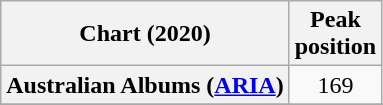<table class="wikitable sortable plainrowheaders" style="text-align:center">
<tr>
<th scope="col">Chart (2020)</th>
<th scope="col">Peak<br>position</th>
</tr>
<tr>
<th scope="row">Australian Albums (<a href='#'>ARIA</a>)</th>
<td align="center">169</td>
</tr>
<tr>
</tr>
<tr>
</tr>
<tr>
</tr>
</table>
